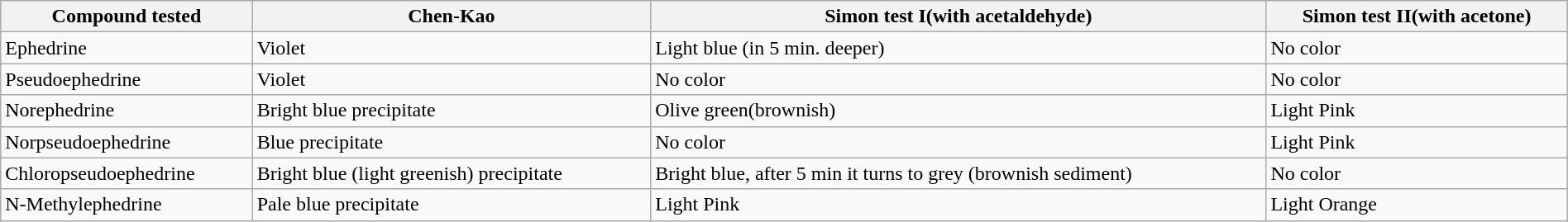<table class="wikitable sortable" style="width: 100%;">
<tr>
<th>Compound tested</th>
<th>Chen-Kao</th>
<th>Simon test I(with acetaldehyde)</th>
<th>Simon test II(with acetone)</th>
</tr>
<tr>
<td>Ephedrine</td>
<td>Violet</td>
<td>Light blue (in 5 min. deeper)</td>
<td>No color</td>
</tr>
<tr>
<td>Pseudoephedrine</td>
<td>Violet</td>
<td>No color</td>
<td>No color</td>
</tr>
<tr>
<td>Norephedrine</td>
<td>Bright blue precipitate</td>
<td>Olive green(brownish)</td>
<td>Light Pink</td>
</tr>
<tr>
<td>Norpseudoephedrine</td>
<td>Blue precipitate</td>
<td>No color</td>
<td>Light Pink</td>
</tr>
<tr>
<td>Chloropseudoephedrine</td>
<td>Bright blue (light greenish) precipitate</td>
<td>Bright blue, after 5 min it turns to grey (brownish sediment)</td>
<td>No color</td>
</tr>
<tr>
<td>N-Methylephedrine</td>
<td>Pale blue precipitate</td>
<td>Light Pink</td>
<td>Light Orange</td>
</tr>
</table>
